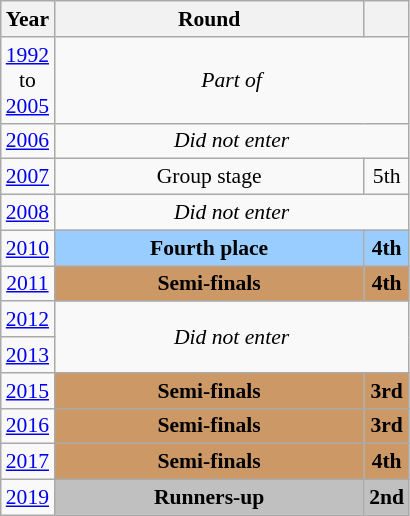<table class="wikitable" style="text-align: center; font-size:90%">
<tr>
<th>Year</th>
<th style="width:200px">Round</th>
<th></th>
</tr>
<tr>
<td><a href='#'>1992</a><br>to<br><a href='#'>2005</a></td>
<td colspan="2"><em>Part of </em></td>
</tr>
<tr>
<td><a href='#'>2006</a></td>
<td colspan="2"><em>Did not enter</em></td>
</tr>
<tr>
<td><a href='#'>2007</a></td>
<td>Group stage</td>
<td>5th</td>
</tr>
<tr>
<td><a href='#'>2008</a></td>
<td colspan="2"><em>Did not enter</em></td>
</tr>
<tr>
<td><a href='#'>2010</a></td>
<td bgcolor="9acdff"><strong>Fourth place</strong></td>
<td bgcolor="9acdff"><strong>4th</strong></td>
</tr>
<tr>
<td><a href='#'>2011</a></td>
<td bgcolor="cc9966"><strong>Semi-finals</strong></td>
<td bgcolor="cc9966"><strong>4th</strong></td>
</tr>
<tr>
<td><a href='#'>2012</a></td>
<td colspan="2" rowspan="2"><em>Did not enter</em></td>
</tr>
<tr>
<td><a href='#'>2013</a></td>
</tr>
<tr>
<td><a href='#'>2015</a></td>
<td bgcolor="cc9966"><strong>Semi-finals</strong></td>
<td bgcolor="cc9966"><strong>3rd</strong></td>
</tr>
<tr>
<td><a href='#'>2016</a></td>
<td bgcolor="cc9966"><strong>Semi-finals</strong></td>
<td bgcolor="cc9966"><strong>3rd</strong></td>
</tr>
<tr>
<td><a href='#'>2017</a></td>
<td bgcolor="cc9966"><strong>Semi-finals</strong></td>
<td bgcolor="cc9966"><strong>4th</strong></td>
</tr>
<tr>
<td><a href='#'>2019</a></td>
<td bgcolor=Silver><strong>Runners-up</strong></td>
<td bgcolor=Silver><strong>2nd</strong></td>
</tr>
</table>
